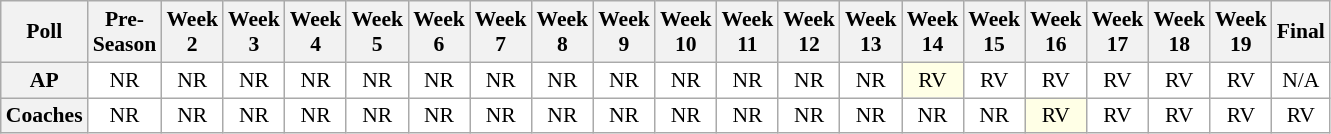<table class="wikitable" style="white-space:nowrap;font-size:90%">
<tr>
<th>Poll</th>
<th>Pre-<br>Season</th>
<th>Week<br>2</th>
<th>Week<br>3</th>
<th>Week<br>4</th>
<th>Week<br>5</th>
<th>Week<br>6</th>
<th>Week<br>7</th>
<th>Week<br>8</th>
<th>Week<br>9</th>
<th>Week<br>10</th>
<th>Week<br>11</th>
<th>Week<br>12</th>
<th>Week<br>13</th>
<th>Week<br>14</th>
<th>Week<br>15</th>
<th>Week<br>16</th>
<th>Week<br>17</th>
<th>Week<br>18</th>
<th>Week<br>19</th>
<th>Final</th>
</tr>
<tr style="text-align:center;">
<th>AP</th>
<td style="background:#FFF;">NR</td>
<td style="background:#FFF;">NR</td>
<td style="background:#FFF;">NR</td>
<td style="background:#FFF;">NR</td>
<td style="background:#FFF;">NR</td>
<td style="background:#FFF;">NR</td>
<td style="background:#FFF;">NR</td>
<td style="background:#FFF;">NR</td>
<td style="background:#FFF;">NR</td>
<td style="background:#FFF;">NR</td>
<td style="background:#FFF;">NR</td>
<td style="background:#FFF;">NR</td>
<td style="background:#FFF;">NR</td>
<td style="background:#FFFFE6;">RV</td>
<td style="background:#FFF;">RV</td>
<td style="background:#FFF;">RV</td>
<td style="background:#FFF;">RV</td>
<td style="background:#FFF;">RV</td>
<td style="background:#FFF;">RV</td>
<td style="background:#FFF;">N/A</td>
</tr>
<tr style="text-align:center;">
<th>Coaches</th>
<td style="background:#FFF;">NR</td>
<td style="background:#FFF;">NR</td>
<td style="background:#FFF;">NR</td>
<td style="background:#FFF;">NR</td>
<td style="background:#FFF;">NR</td>
<td style="background:#FFF;">NR</td>
<td style="background:#FFF;">NR</td>
<td style="background:#FFF;">NR</td>
<td style="background:#FFF;">NR</td>
<td style="background:#FFF;">NR</td>
<td style="background:#FFF;">NR</td>
<td style="background:#FFF;">NR</td>
<td style="background:#FFF;">NR</td>
<td style="background:#FFF;">NR</td>
<td style="background:#FFF;">NR</td>
<td style="background:#FFFFE6;">RV</td>
<td style="background:#FFF;">RV</td>
<td style="background:#FFF;">RV</td>
<td style="background:#FFF;">RV</td>
<td style="background:#FFF;">RV</td>
</tr>
</table>
